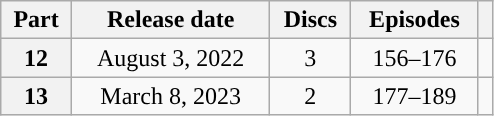<table class="wikitable" style="text-align: center; width: 26%;">
<tr>
<th scope="col">Part</th>
<th scope="col">Release date</th>
<th scope="col">Discs</th>
<th scope="col">Episodes</th>
<th scope="col"></th>
</tr>
<tr>
<th scope="row">12</th>
<td>August 3, 2022</td>
<td>3</td>
<td>156–176</td>
<td></td>
</tr>
<tr>
<th scope="row">13</th>
<td>March 8, 2023</td>
<td>2</td>
<td>177–189</td>
<td></td>
</tr>
</table>
